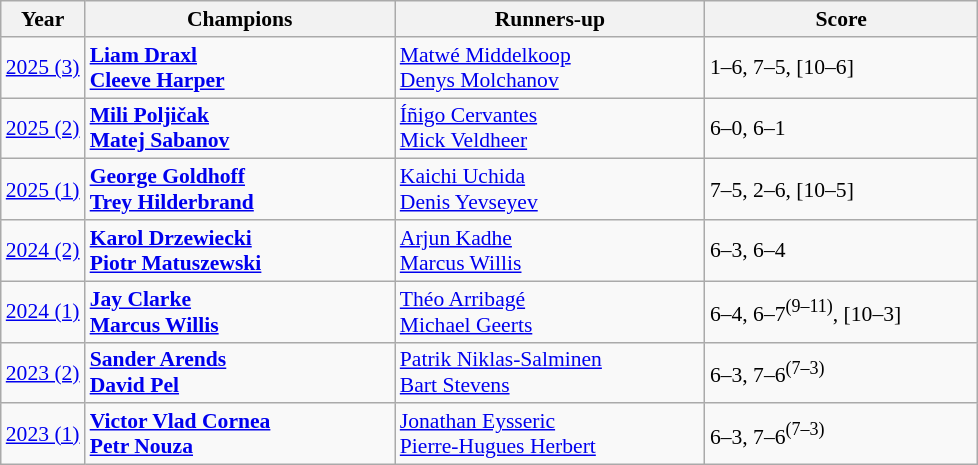<table class="wikitable" style="font-size:90%">
<tr>
<th>Year</th>
<th width="200">Champions</th>
<th width="200">Runners-up</th>
<th width="175">Score</th>
</tr>
<tr>
<td><a href='#'>2025 (3)</a></td>
<td> <strong><a href='#'>Liam Draxl</a></strong><br> <strong><a href='#'>Cleeve Harper</a></strong></td>
<td> <a href='#'>Matwé Middelkoop</a><br> <a href='#'>Denys Molchanov</a></td>
<td>1–6, 7–5, [10–6]</td>
</tr>
<tr>
<td><a href='#'>2025 (2)</a></td>
<td> <strong><a href='#'>Mili Poljičak</a></strong><br> <strong><a href='#'>Matej Sabanov</a></strong></td>
<td> <a href='#'>Íñigo Cervantes</a><br> <a href='#'>Mick Veldheer</a></td>
<td>6–0, 6–1</td>
</tr>
<tr>
<td><a href='#'>2025 (1)</a></td>
<td> <strong><a href='#'>George Goldhoff</a></strong><br> <strong><a href='#'>Trey Hilderbrand</a></strong></td>
<td> <a href='#'>Kaichi Uchida</a><br> <a href='#'>Denis Yevseyev</a></td>
<td>7–5, 2–6, [10–5]</td>
</tr>
<tr>
<td><a href='#'>2024 (2)</a></td>
<td> <strong><a href='#'>Karol Drzewiecki</a></strong><br> <strong><a href='#'>Piotr Matuszewski</a></strong></td>
<td> <a href='#'>Arjun Kadhe</a><br> <a href='#'>Marcus Willis</a></td>
<td>6–3, 6–4</td>
</tr>
<tr>
<td><a href='#'>2024 (1)</a></td>
<td> <strong><a href='#'>Jay Clarke</a></strong><br> <strong><a href='#'>Marcus Willis</a></strong></td>
<td> <a href='#'>Théo Arribagé</a><br> <a href='#'>Michael Geerts</a></td>
<td>6–4, 6–7<sup>(9–11)</sup>, [10–3]</td>
</tr>
<tr>
<td><a href='#'>2023 (2)</a></td>
<td> <strong><a href='#'>Sander Arends</a></strong><br> <strong><a href='#'>David Pel</a></strong></td>
<td> <a href='#'>Patrik Niklas-Salminen</a><br> <a href='#'>Bart Stevens</a></td>
<td>6–3, 7–6<sup>(7–3)</sup></td>
</tr>
<tr>
<td><a href='#'>2023 (1)</a></td>
<td> <strong><a href='#'>Victor Vlad Cornea</a></strong><br> <strong><a href='#'>Petr Nouza</a></strong></td>
<td> <a href='#'>Jonathan Eysseric</a><br> <a href='#'>Pierre-Hugues Herbert</a></td>
<td>6–3, 7–6<sup>(7–3)</sup></td>
</tr>
</table>
